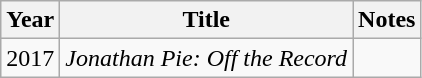<table class="wikitable sortable">
<tr>
<th>Year</th>
<th>Title</th>
<th>Notes</th>
</tr>
<tr>
<td>2017</td>
<td><em>Jonathan Pie: Off the Record</em></td>
<td></td>
</tr>
</table>
